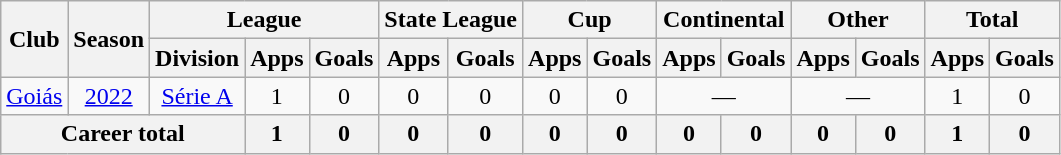<table class="wikitable" style="text-align: center;">
<tr>
<th rowspan="2">Club</th>
<th rowspan="2">Season</th>
<th colspan="3">League</th>
<th colspan="2">State League</th>
<th colspan="2">Cup</th>
<th colspan="2">Continental</th>
<th colspan="2">Other</th>
<th colspan="2">Total</th>
</tr>
<tr>
<th>Division</th>
<th>Apps</th>
<th>Goals</th>
<th>Apps</th>
<th>Goals</th>
<th>Apps</th>
<th>Goals</th>
<th>Apps</th>
<th>Goals</th>
<th>Apps</th>
<th>Goals</th>
<th>Apps</th>
<th>Goals</th>
</tr>
<tr>
<td valign="center"><a href='#'>Goiás</a></td>
<td><a href='#'>2022</a></td>
<td><a href='#'>Série A</a></td>
<td>1</td>
<td>0</td>
<td>0</td>
<td>0</td>
<td>0</td>
<td>0</td>
<td colspan="2">—</td>
<td colspan="2">—</td>
<td>1</td>
<td>0</td>
</tr>
<tr>
<th colspan="3"><strong>Career total</strong></th>
<th>1</th>
<th>0</th>
<th>0</th>
<th>0</th>
<th>0</th>
<th>0</th>
<th>0</th>
<th>0</th>
<th>0</th>
<th>0</th>
<th>1</th>
<th>0</th>
</tr>
</table>
